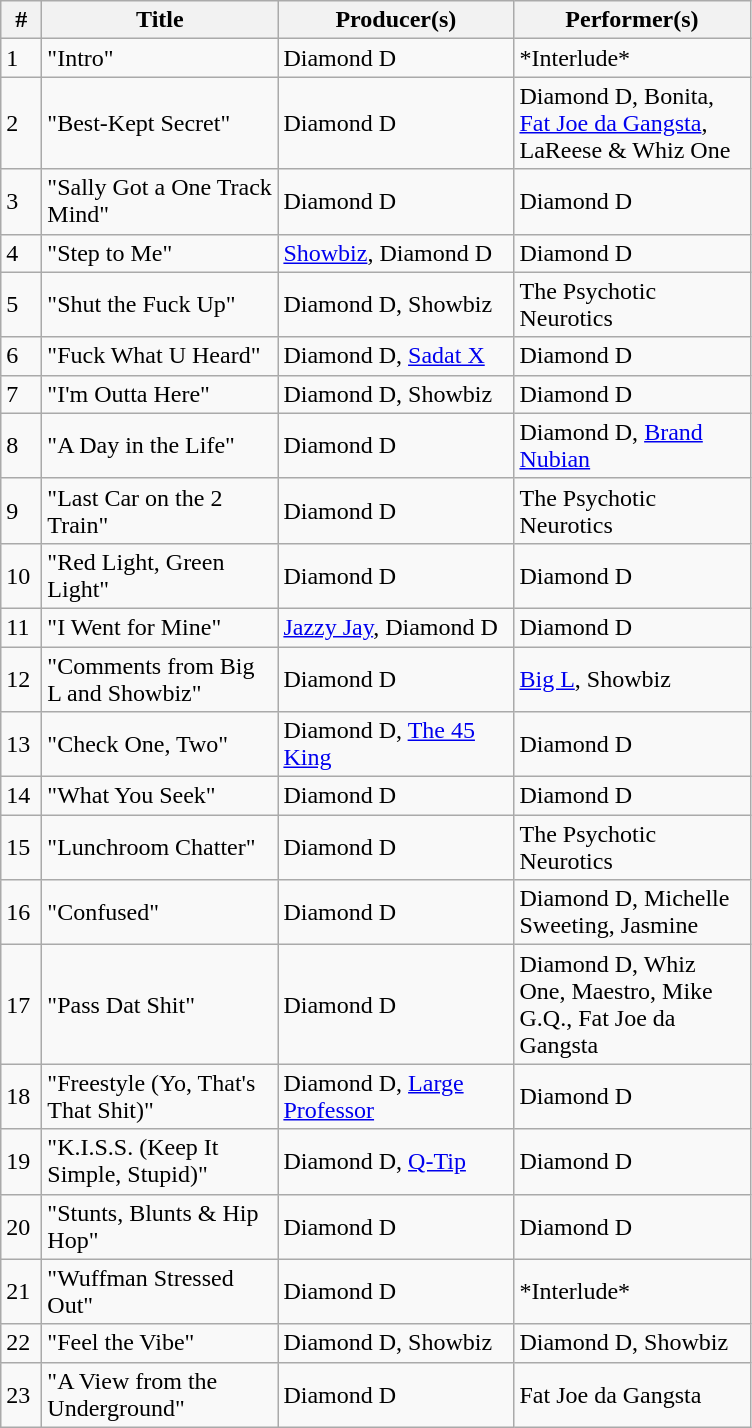<table class="wikitable">
<tr>
<th align="center" width="20">#</th>
<th align="center" width="150">Title</th>
<th align="center" width="150">Producer(s)</th>
<th align="center" width="150">Performer(s)</th>
</tr>
<tr>
<td>1</td>
<td>"Intro"</td>
<td>Diamond D</td>
<td>*Interlude*</td>
</tr>
<tr>
<td>2</td>
<td>"Best-Kept Secret"</td>
<td>Diamond D</td>
<td>Diamond D, Bonita, <a href='#'>Fat Joe da Gangsta</a>, LaReese & Whiz One</td>
</tr>
<tr>
<td>3</td>
<td>"Sally Got a One Track Mind"</td>
<td>Diamond D</td>
<td>Diamond D</td>
</tr>
<tr>
<td>4</td>
<td>"Step to Me"</td>
<td><a href='#'>Showbiz</a>, Diamond D</td>
<td>Diamond D</td>
</tr>
<tr>
<td>5</td>
<td>"Shut the Fuck Up"</td>
<td>Diamond D, Showbiz</td>
<td>The Psychotic Neurotics</td>
</tr>
<tr>
<td>6</td>
<td>"Fuck What U Heard"</td>
<td>Diamond D, <a href='#'>Sadat X</a></td>
<td>Diamond D</td>
</tr>
<tr>
<td>7</td>
<td>"I'm Outta Here"</td>
<td>Diamond D, Showbiz</td>
<td>Diamond D</td>
</tr>
<tr>
<td>8</td>
<td>"A Day in the Life"</td>
<td>Diamond D</td>
<td>Diamond D, <a href='#'>Brand Nubian</a></td>
</tr>
<tr>
<td>9</td>
<td>"Last Car on the 2 Train"</td>
<td>Diamond D</td>
<td>The Psychotic Neurotics</td>
</tr>
<tr>
<td>10</td>
<td>"Red Light, Green Light"</td>
<td>Diamond D</td>
<td>Diamond D</td>
</tr>
<tr>
<td>11</td>
<td>"I Went for Mine"</td>
<td><a href='#'>Jazzy Jay</a>, Diamond D</td>
<td>Diamond D</td>
</tr>
<tr>
<td>12</td>
<td>"Comments from Big L and Showbiz"</td>
<td>Diamond D</td>
<td><a href='#'>Big L</a>, Showbiz</td>
</tr>
<tr>
<td>13</td>
<td>"Check One, Two"</td>
<td>Diamond D, <a href='#'>The 45 King</a></td>
<td>Diamond D</td>
</tr>
<tr>
<td>14</td>
<td>"What You Seek"</td>
<td>Diamond D</td>
<td>Diamond D</td>
</tr>
<tr>
<td>15</td>
<td>"Lunchroom Chatter"</td>
<td>Diamond D</td>
<td>The Psychotic Neurotics</td>
</tr>
<tr>
<td>16</td>
<td>"Confused"</td>
<td>Diamond D</td>
<td>Diamond D, Michelle Sweeting, Jasmine</td>
</tr>
<tr>
<td>17</td>
<td>"Pass Dat Shit"</td>
<td>Diamond D</td>
<td>Diamond D, Whiz One, Maestro, Mike G.Q., Fat Joe da Gangsta</td>
</tr>
<tr>
<td>18</td>
<td>"Freestyle (Yo, That's That Shit)"</td>
<td>Diamond D, <a href='#'>Large Professor</a></td>
<td>Diamond D</td>
</tr>
<tr>
<td>19</td>
<td>"K.I.S.S. (Keep It Simple, Stupid)"</td>
<td>Diamond D, <a href='#'>Q-Tip</a></td>
<td>Diamond D</td>
</tr>
<tr>
<td>20</td>
<td>"Stunts, Blunts & Hip Hop"</td>
<td>Diamond D</td>
<td>Diamond D</td>
</tr>
<tr>
<td>21</td>
<td>"Wuffman Stressed Out"</td>
<td>Diamond D</td>
<td>*Interlude*</td>
</tr>
<tr>
<td>22</td>
<td>"Feel the Vibe"</td>
<td>Diamond D, Showbiz</td>
<td>Diamond D, Showbiz</td>
</tr>
<tr>
<td>23</td>
<td>"A View from the Underground"</td>
<td>Diamond D</td>
<td>Fat Joe da Gangsta</td>
</tr>
</table>
